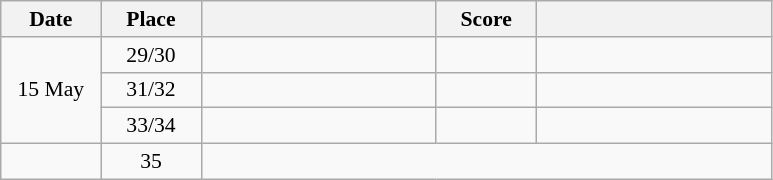<table class="wikitable" style="text-align: center; font-size:90% ">
<tr>
<th width="60">Date</th>
<th width="60">Place</th>
<th align="right" width="150"></th>
<th width="60">Score</th>
<th align="left" width="150"></th>
</tr>
<tr>
<td rowspan=3>15 May</td>
<td>29/30</td>
<td align=left><strong></strong></td>
<td align=center></td>
<td align=left></td>
</tr>
<tr>
<td>31/32</td>
<td align=left><strong></strong></td>
<td align=center></td>
<td align=left></td>
</tr>
<tr>
<td>33/34</td>
<td align=left><strong></strong></td>
<td align=center></td>
<td align=left></td>
</tr>
<tr>
<td></td>
<td>35</td>
<td colspan=3 align=left></td>
</tr>
</table>
